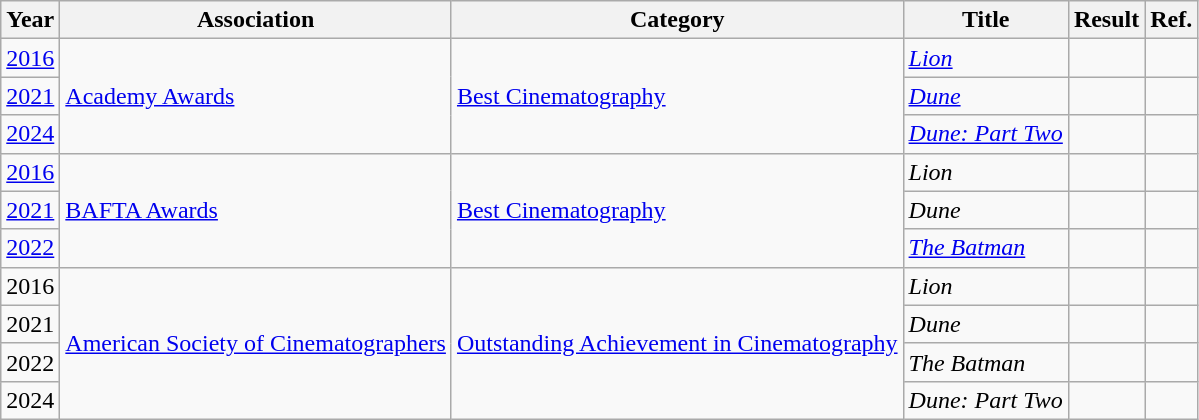<table class="wikitable">
<tr>
<th>Year</th>
<th>Association</th>
<th>Category</th>
<th>Title</th>
<th>Result</th>
<th>Ref.</th>
</tr>
<tr>
<td><a href='#'>2016</a></td>
<td rowspan=3><a href='#'>Academy Awards</a></td>
<td rowspan=3><a href='#'>Best Cinematography</a></td>
<td><em><a href='#'>Lion</a></em></td>
<td></td>
<td></td>
</tr>
<tr>
<td><a href='#'>2021</a></td>
<td><em><a href='#'>Dune</a></em></td>
<td></td>
<td></td>
</tr>
<tr>
<td><a href='#'>2024</a></td>
<td><em><a href='#'>Dune: Part Two</a></em></td>
<td></td>
<td></td>
</tr>
<tr>
<td><a href='#'>2016</a></td>
<td rowspan=3><a href='#'>BAFTA Awards</a></td>
<td rowspan=3><a href='#'>Best Cinematography</a></td>
<td><em>Lion</em></td>
<td></td>
<td></td>
</tr>
<tr>
<td><a href='#'>2021</a></td>
<td><em>Dune</em></td>
<td></td>
<td></td>
</tr>
<tr>
<td><a href='#'>2022</a></td>
<td><em><a href='#'>The Batman</a></em></td>
<td></td>
<td></td>
</tr>
<tr>
<td>2016</td>
<td rowspan=4><a href='#'>American Society of Cinematographers</a></td>
<td rowspan=4><a href='#'>Outstanding Achievement in Cinematography</a></td>
<td><em>Lion</em></td>
<td></td>
<td></td>
</tr>
<tr>
<td>2021</td>
<td><em>Dune</em></td>
<td></td>
<td></td>
</tr>
<tr>
<td>2022</td>
<td><em>The Batman</em></td>
<td></td>
<td></td>
</tr>
<tr>
<td>2024</td>
<td><em>Dune: Part Two</em></td>
<td></td>
<td></td>
</tr>
</table>
